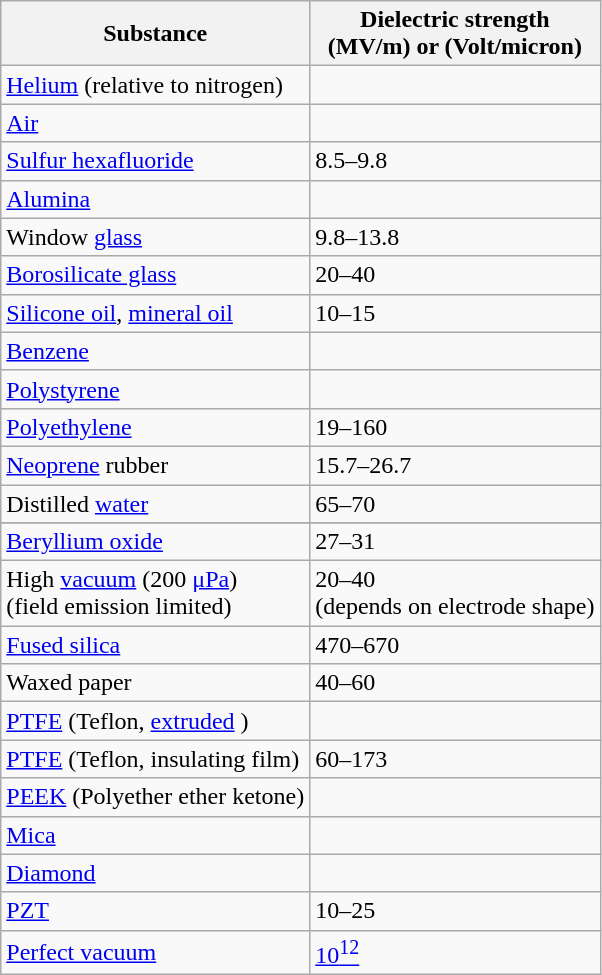<table class="wikitable sortable">
<tr>
<th>Substance</th>
<th data-sort-type=number>Dielectric strength<br>(MV/m) or (Volt/micron)</th>
</tr>
<tr>
<td><a href='#'>Helium</a> (relative to nitrogen)<br></td>
<td></td>
</tr>
<tr>
<td><a href='#'>Air</a><br></td>
<td></td>
</tr>
<tr>
<td><a href='#'>Sulfur hexafluoride</a></td>
<td>8.5–9.8</td>
</tr>
<tr>
<td><a href='#'>Alumina</a></td>
<td></td>
</tr>
<tr>
<td>Window <a href='#'>glass</a></td>
<td> 9.8–13.8</td>
</tr>
<tr>
<td><a href='#'>Borosilicate glass</a></td>
<td> 20–40</td>
</tr>
<tr>
<td><a href='#'>Silicone oil</a>, <a href='#'>mineral oil</a></td>
<td> 10–15</td>
</tr>
<tr>
<td><a href='#'>Benzene</a></td>
<td></td>
</tr>
<tr>
<td><a href='#'>Polystyrene</a></td>
<td></td>
</tr>
<tr>
<td><a href='#'>Polyethylene</a></td>
<td> 19–160</td>
</tr>
<tr>
<td><a href='#'>Neoprene</a> rubber</td>
<td> 15.7–26.7</td>
</tr>
<tr>
<td>Distilled <a href='#'>water</a></td>
<td> 65–70</td>
</tr>
<tr>
</tr>
<tr>
<td><a href='#'>Beryllium oxide</a></td>
<td> 27–31</td>
</tr>
<tr>
<td>High <a href='#'>vacuum</a> (200 <a href='#'>μPa</a>)<br>(field emission limited)</td>
<td> 20–40<br>(depends on electrode shape)</td>
</tr>
<tr>
<td><a href='#'>Fused silica</a></td>
<td> 470–670</td>
</tr>
<tr>
<td>Waxed paper</td>
<td> 40–60</td>
</tr>
<tr>
<td><a href='#'>PTFE</a> (Teflon, <a href='#'>extruded</a> )</td>
<td></td>
</tr>
<tr>
<td><a href='#'>PTFE</a> (Teflon, insulating film)</td>
<td> 60–173</td>
</tr>
<tr>
<td><a href='#'>PEEK</a> (Polyether ether ketone)</td>
<td></td>
</tr>
<tr>
<td><a href='#'>Mica</a></td>
<td></td>
</tr>
<tr>
<td><a href='#'>Diamond</a></td>
<td></td>
</tr>
<tr>
<td><a href='#'>PZT</a></td>
<td> 10–25</td>
</tr>
<tr>
<td><a href='#'>Perfect vacuum</a></td>
<td> <a href='#'>10<sup>12</sup></a></td>
</tr>
</table>
